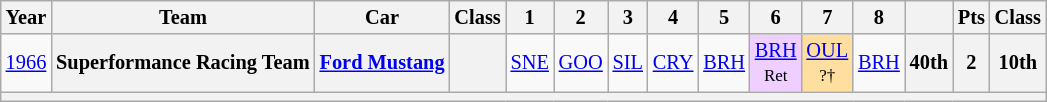<table class="wikitable" style="text-align:center; font-size:85%">
<tr>
<th>Year</th>
<th>Team</th>
<th>Car</th>
<th>Class</th>
<th>1</th>
<th>2</th>
<th>3</th>
<th>4</th>
<th>5</th>
<th>6</th>
<th>7</th>
<th>8</th>
<th></th>
<th>Pts</th>
<th>Class</th>
</tr>
<tr>
<td><a href='#'>1966</a></td>
<th>Superformance Racing Team</th>
<th><a href='#'>Ford Mustang</a></th>
<th><span></span></th>
<td><a href='#'>SNE</a></td>
<td><a href='#'>GOO</a></td>
<td><a href='#'>SIL</a></td>
<td><a href='#'>CRY</a></td>
<td><a href='#'>BRH</a></td>
<td style="background:#EFCFFF;"><a href='#'>BRH</a><br><small>Ret</small></td>
<td style="background:#FFDF9F;"><a href='#'>OUL</a><br><small>?†</small></td>
<td><a href='#'>BRH</a></td>
<th>40th</th>
<th>2</th>
<th>10th</th>
</tr>
<tr>
<th colspan="15"></th>
</tr>
</table>
